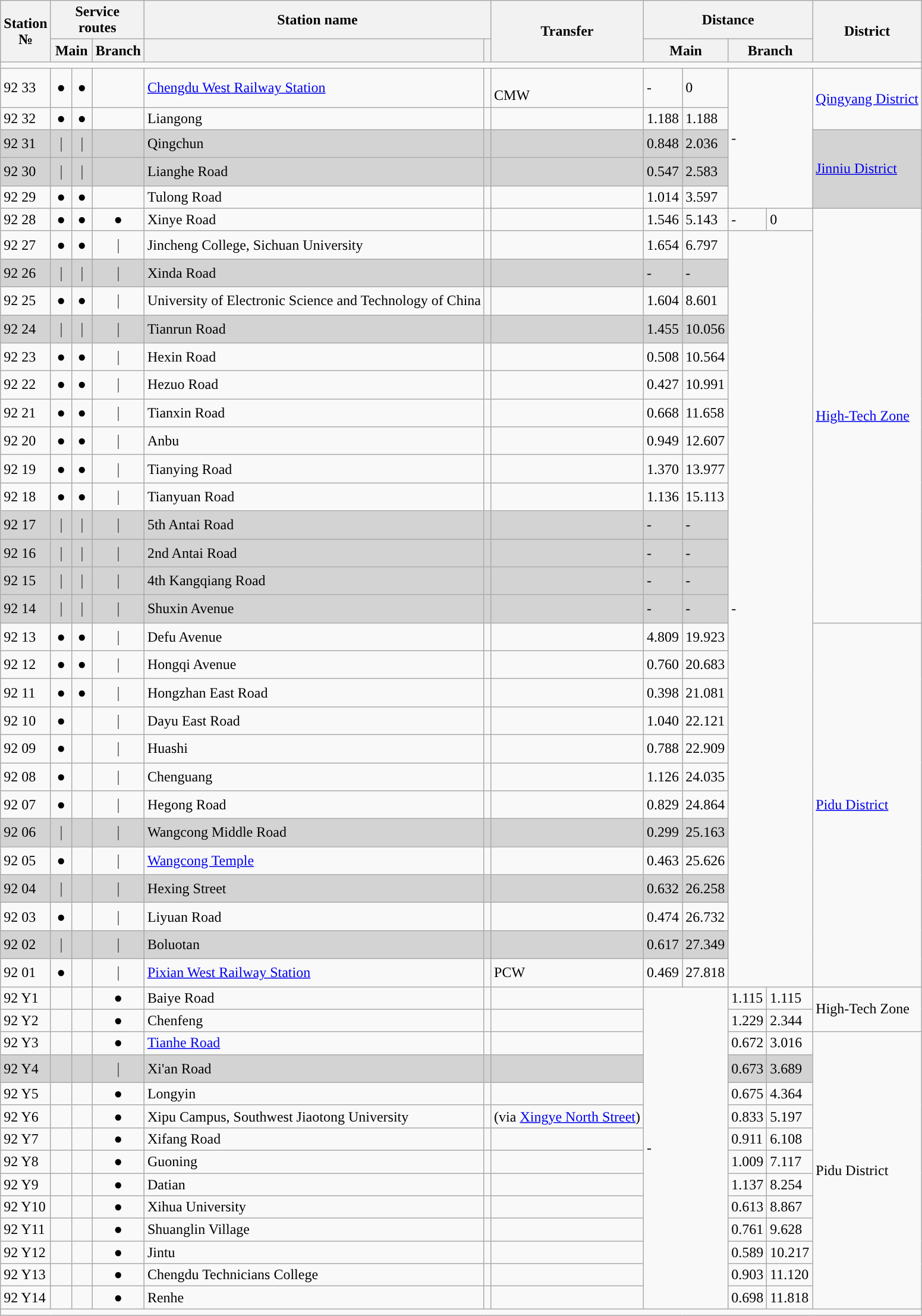<table class="wikitable">
<tr>
<th rowspan="2">Station<br>№</th>
<th colspan="3">Service<br>routes</th>
<th colspan="2">Station name</th>
<th rowspan="2">Transfer</th>
<th colspan="4">Distance<br></th>
<th rowspan="2">District</th>
</tr>
<tr>
<th colspan="2">Main</th>
<th>Branch</th>
<th></th>
<th></th>
<th colspan="2">Main</th>
<th colspan="2">Branch</th>
</tr>
<tr style="background:#">
<td colspan="12"></td>
</tr>
<tr>
<td>92 33</td>
<td align="center">●</td>
<td align="center">●</td>
<td></td>
<td><a href='#'>Chengdu West Railway Station</a></td>
<td></td>
<td> <br> CMW</td>
<td>-</td>
<td>0</td>
<td colspan="2" rowspan="5">-</td>
<td rowspan="2"><a href='#'>Qingyang District</a></td>
</tr>
<tr>
<td>92 32</td>
<td align="center">●</td>
<td align="center">●</td>
<td></td>
<td>Liangong</td>
<td></td>
<td></td>
<td>1.188</td>
<td>1.188</td>
</tr>
<tr bgcolor="lightgrey">
<td>92 31</td>
<td align="center">｜</td>
<td align="center">｜</td>
<td></td>
<td>Qingchun</td>
<td></td>
<td></td>
<td>0.848</td>
<td>2.036</td>
<td rowspan="3"><a href='#'>Jinniu District</a></td>
</tr>
<tr bgcolor="lightgrey">
<td>92 30</td>
<td align="center">｜</td>
<td align="center">｜</td>
<td></td>
<td>Lianghe Road</td>
<td></td>
<td></td>
<td>0.547</td>
<td>2.583</td>
</tr>
<tr>
<td>92 29</td>
<td align="center">●</td>
<td align="center">●</td>
<td></td>
<td>Tulong Road</td>
<td></td>
<td></td>
<td>1.014</td>
<td>3.597</td>
</tr>
<tr>
<td>92 28</td>
<td align="center">●</td>
<td align="center">●</td>
<td align="center">●</td>
<td>Xinye Road</td>
<td></td>
<td></td>
<td>1.546</td>
<td>5.143</td>
<td>-</td>
<td>0</td>
<td rowspan="15"><a href='#'>High-Tech Zone</a></td>
</tr>
<tr>
<td>92 27</td>
<td align="center">●</td>
<td align="center">●</td>
<td align="center">｜</td>
<td>Jincheng College, Sichuan University</td>
<td></td>
<td></td>
<td>1.654</td>
<td>6.797</td>
<td colspan="2" rowspan="27">-</td>
</tr>
<tr bgcolor="lightgrey">
<td>92 26</td>
<td align="center">｜</td>
<td align="center">｜</td>
<td align="center">｜</td>
<td>Xinda Road</td>
<td></td>
<td></td>
<td>-</td>
<td>-</td>
</tr>
<tr>
<td>92 25</td>
<td align="center">●</td>
<td align="center">●</td>
<td align="center">｜</td>
<td>University of Electronic Science and Technology of China</td>
<td></td>
<td></td>
<td>1.604</td>
<td>8.601</td>
</tr>
<tr bgcolor="lightgrey">
<td>92 24</td>
<td align="center">｜</td>
<td align="center">｜</td>
<td align="center">｜</td>
<td>Tianrun Road</td>
<td></td>
<td></td>
<td>1.455</td>
<td>10.056</td>
</tr>
<tr>
<td>92 23</td>
<td align="center">●</td>
<td align="center">●</td>
<td align="center">｜</td>
<td>Hexin Road</td>
<td></td>
<td></td>
<td>0.508</td>
<td>10.564</td>
</tr>
<tr>
<td>92 22</td>
<td align="center">●</td>
<td align="center">●</td>
<td align="center">｜</td>
<td>Hezuo Road</td>
<td></td>
<td></td>
<td>0.427</td>
<td>10.991</td>
</tr>
<tr>
<td>92 21</td>
<td align="center">●</td>
<td align="center">●</td>
<td align="center">｜</td>
<td>Tianxin Road</td>
<td></td>
<td></td>
<td>0.668</td>
<td>11.658</td>
</tr>
<tr>
<td>92 20</td>
<td align="center">●</td>
<td align="center">●</td>
<td align="center">｜</td>
<td>Anbu</td>
<td></td>
<td></td>
<td>0.949</td>
<td>12.607</td>
</tr>
<tr>
<td>92 19</td>
<td align="center">●</td>
<td align="center">●</td>
<td align="center">｜</td>
<td>Tianying Road</td>
<td></td>
<td></td>
<td>1.370</td>
<td>13.977</td>
</tr>
<tr>
<td>92 18</td>
<td align="center">●</td>
<td align="center">●</td>
<td align="center">｜</td>
<td>Tianyuan Road</td>
<td></td>
<td></td>
<td>1.136</td>
<td>15.113</td>
</tr>
<tr bgcolor="lightgrey">
<td>92 17</td>
<td align="center">｜</td>
<td align="center">｜</td>
<td align="center">｜</td>
<td>5th Antai Road</td>
<td></td>
<td></td>
<td>-</td>
<td>-</td>
</tr>
<tr bgcolor="lightgrey">
<td>92 16</td>
<td align="center">｜</td>
<td align="center">｜</td>
<td align="center">｜</td>
<td>2nd Antai Road</td>
<td></td>
<td></td>
<td>-</td>
<td>-</td>
</tr>
<tr bgcolor="lightgrey">
<td>92 15</td>
<td align="center">｜</td>
<td align="center">｜</td>
<td align="center">｜</td>
<td>4th Kangqiang Road</td>
<td></td>
<td></td>
<td>-</td>
<td>-</td>
</tr>
<tr bgcolor="lightgrey">
<td>92 14</td>
<td align="center">｜</td>
<td align="center">｜</td>
<td align="center">｜</td>
<td>Shuxin Avenue</td>
<td></td>
<td></td>
<td>-</td>
<td>-</td>
</tr>
<tr>
<td>92 13</td>
<td align="center">●</td>
<td align="center">●</td>
<td align="center">｜</td>
<td>Defu Avenue</td>
<td></td>
<td></td>
<td>4.809</td>
<td>19.923</td>
<td rowspan="13"><a href='#'>Pidu District</a></td>
</tr>
<tr>
<td>92 12</td>
<td align="center">●</td>
<td align="center">●</td>
<td align="center">｜</td>
<td>Hongqi Avenue</td>
<td></td>
<td></td>
<td>0.760</td>
<td>20.683</td>
</tr>
<tr>
<td>92 11</td>
<td align="center">●</td>
<td align="center">●</td>
<td align="center">｜</td>
<td>Hongzhan East Road</td>
<td></td>
<td></td>
<td>0.398</td>
<td>21.081</td>
</tr>
<tr>
<td>92 10</td>
<td align="center">●</td>
<td></td>
<td align="center">｜</td>
<td>Dayu East Road</td>
<td></td>
<td></td>
<td>1.040</td>
<td>22.121</td>
</tr>
<tr>
<td>92 09</td>
<td align="center">●</td>
<td></td>
<td align="center">｜</td>
<td>Huashi</td>
<td></td>
<td></td>
<td>0.788</td>
<td>22.909</td>
</tr>
<tr>
<td>92 08</td>
<td align="center">●</td>
<td></td>
<td align="center">｜</td>
<td>Chenguang</td>
<td></td>
<td></td>
<td>1.126</td>
<td>24.035</td>
</tr>
<tr>
<td>92 07</td>
<td align="center">●</td>
<td></td>
<td align="center">｜</td>
<td>Hegong Road</td>
<td></td>
<td></td>
<td>0.829</td>
<td>24.864</td>
</tr>
<tr bgcolor="lightgrey">
<td>92 06</td>
<td align="center">｜</td>
<td></td>
<td align="center">｜</td>
<td>Wangcong Middle Road</td>
<td></td>
<td></td>
<td>0.299</td>
<td>25.163</td>
</tr>
<tr>
<td>92 05</td>
<td align="center">●</td>
<td></td>
<td align="center">｜</td>
<td><a href='#'>Wangcong Temple</a></td>
<td></td>
<td></td>
<td>0.463</td>
<td>25.626</td>
</tr>
<tr bgcolor="lightgrey">
<td>92 04</td>
<td align="center">｜</td>
<td></td>
<td align="center">｜</td>
<td>Hexing Street</td>
<td></td>
<td></td>
<td>0.632</td>
<td>26.258</td>
</tr>
<tr>
<td>92 03</td>
<td align="center">●</td>
<td></td>
<td align="center">｜</td>
<td>Liyuan Road</td>
<td></td>
<td></td>
<td>0.474</td>
<td>26.732</td>
</tr>
<tr bgcolor="lightgrey">
<td>92 02</td>
<td align="center">｜</td>
<td></td>
<td align="center">｜</td>
<td>Boluotan</td>
<td></td>
<td></td>
<td>0.617</td>
<td>27.349</td>
</tr>
<tr>
<td>92 01</td>
<td align="center">●</td>
<td></td>
<td align="center">｜</td>
<td><a href='#'>Pixian West Railway Station</a></td>
<td></td>
<td> PCW</td>
<td>0.469</td>
<td>27.818</td>
</tr>
<tr>
<td>92 Y1</td>
<td></td>
<td></td>
<td align="center">●</td>
<td>Baiye Road</td>
<td></td>
<td></td>
<td colspan="2" rowspan="14">-</td>
<td>1.115</td>
<td>1.115</td>
<td rowspan="2">High-Tech Zone</td>
</tr>
<tr>
<td>92 Y2</td>
<td></td>
<td></td>
<td align="center">●</td>
<td>Chenfeng</td>
<td></td>
<td></td>
<td>1.229</td>
<td>2.344</td>
</tr>
<tr>
<td>92 Y3</td>
<td></td>
<td></td>
<td align="center">●</td>
<td><a href='#'>Tianhe Road</a></td>
<td></td>
<td></td>
<td>0.672</td>
<td>3.016</td>
<td rowspan="12">Pidu District</td>
</tr>
<tr bgcolor="lightgrey">
<td>92 Y4</td>
<td></td>
<td></td>
<td align="center">｜</td>
<td>Xi'an Road</td>
<td></td>
<td></td>
<td>0.673</td>
<td>3.689</td>
</tr>
<tr>
<td>92 Y5</td>
<td></td>
<td></td>
<td align="center">●</td>
<td>Longyin</td>
<td></td>
<td></td>
<td>0.675</td>
<td>4.364</td>
</tr>
<tr>
<td>92 Y6</td>
<td></td>
<td></td>
<td align="center">●</td>
<td>Xipu Campus, Southwest Jiaotong University</td>
<td></td>
<td>(via <a href='#'>Xingye North Street</a>)</td>
<td>0.833</td>
<td>5.197</td>
</tr>
<tr>
<td>92 Y7</td>
<td></td>
<td></td>
<td align="center">●</td>
<td>Xifang Road</td>
<td></td>
<td></td>
<td>0.911</td>
<td>6.108</td>
</tr>
<tr>
<td>92 Y8</td>
<td></td>
<td></td>
<td align="center">●</td>
<td>Guoning</td>
<td></td>
<td></td>
<td>1.009</td>
<td>7.117</td>
</tr>
<tr>
<td>92 Y9</td>
<td></td>
<td></td>
<td align="center">●</td>
<td>Datian</td>
<td></td>
<td></td>
<td>1.137</td>
<td>8.254</td>
</tr>
<tr>
<td>92 Y10</td>
<td></td>
<td></td>
<td align="center">●</td>
<td>Xihua University</td>
<td></td>
<td></td>
<td>0.613</td>
<td>8.867</td>
</tr>
<tr>
<td>92 Y11</td>
<td></td>
<td></td>
<td align="center">●</td>
<td>Shuanglin Village</td>
<td></td>
<td></td>
<td>0.761</td>
<td>9.628</td>
</tr>
<tr>
<td>92 Y12</td>
<td></td>
<td></td>
<td align="center">●</td>
<td>Jintu</td>
<td></td>
<td></td>
<td>0.589</td>
<td>10.217</td>
</tr>
<tr>
<td>92 Y13</td>
<td></td>
<td></td>
<td align="center">●</td>
<td>Chengdu Technicians College</td>
<td></td>
<td></td>
<td>0.903</td>
<td>11.120</td>
</tr>
<tr>
<td>92 Y14</td>
<td></td>
<td></td>
<td align="center">●</td>
<td>Renhe</td>
<td></td>
<td></td>
<td>0.698</td>
<td>11.818</td>
</tr>
<tr style="background:#">
<td colspan="12"></td>
</tr>
</table>
